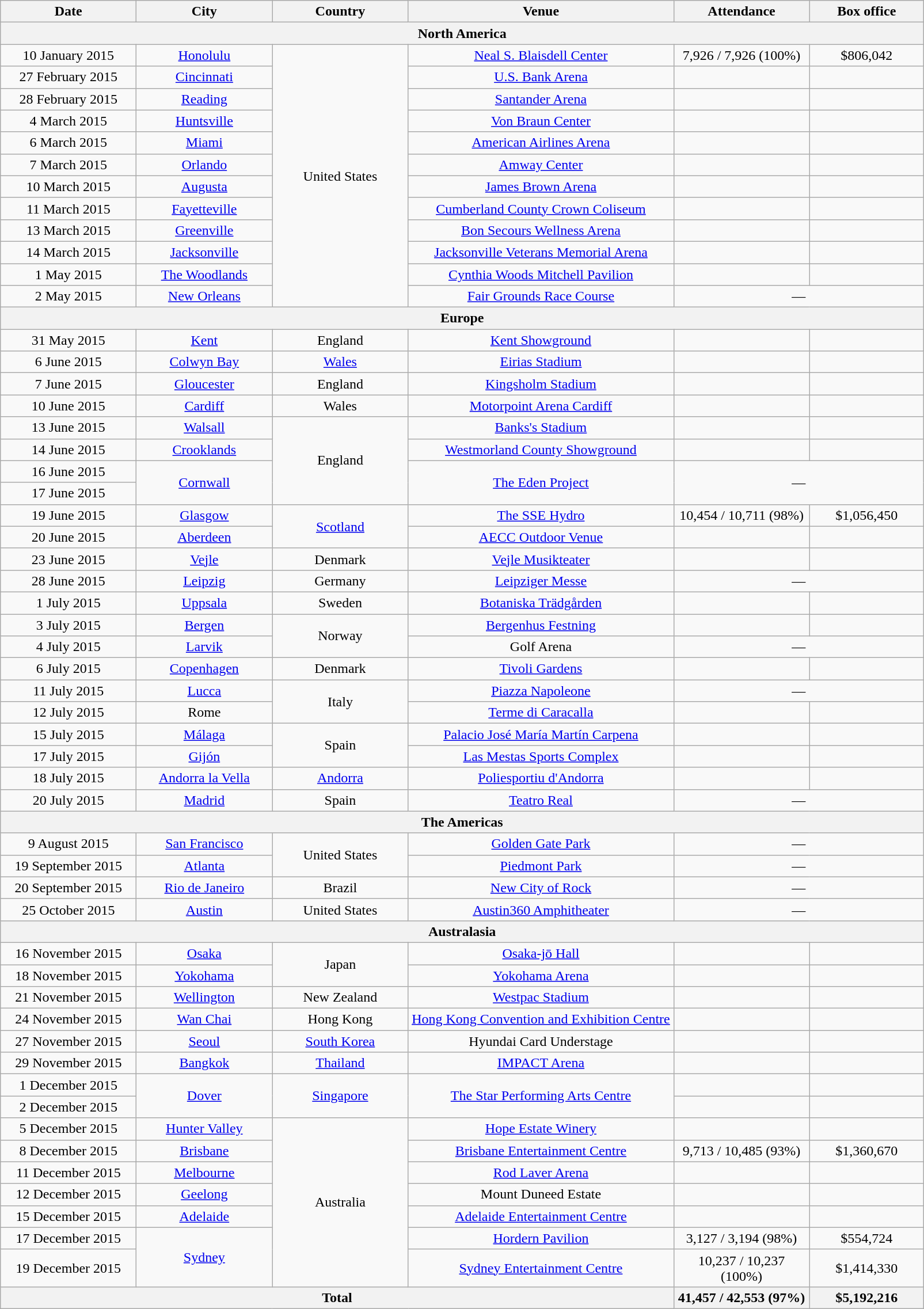<table class="wikitable" style="text-align:center;">
<tr>
<th width="150">Date</th>
<th width="150">City</th>
<th width="150">Country</th>
<th width="300">Venue</th>
<th width="150">Attendance</th>
<th width="125">Box office</th>
</tr>
<tr>
<th colspan="7">North America</th>
</tr>
<tr>
<td>10 January 2015</td>
<td><a href='#'>Honolulu</a></td>
<td rowspan="12">United States</td>
<td><a href='#'>Neal S. Blaisdell Center</a></td>
<td>7,926 / 7,926 (100%)</td>
<td>$806,042</td>
</tr>
<tr>
<td>27 February 2015</td>
<td><a href='#'>Cincinnati</a></td>
<td><a href='#'>U.S. Bank Arena</a></td>
<td></td>
<td></td>
</tr>
<tr>
<td>28 February 2015</td>
<td><a href='#'>Reading</a></td>
<td><a href='#'>Santander Arena</a></td>
<td></td>
<td></td>
</tr>
<tr>
<td>4 March 2015</td>
<td><a href='#'>Huntsville</a></td>
<td><a href='#'>Von Braun Center</a></td>
<td></td>
<td></td>
</tr>
<tr>
<td>6 March 2015</td>
<td><a href='#'>Miami</a></td>
<td><a href='#'>American Airlines Arena</a></td>
<td></td>
<td></td>
</tr>
<tr>
<td>7 March 2015</td>
<td><a href='#'>Orlando</a></td>
<td><a href='#'>Amway Center</a></td>
<td></td>
<td></td>
</tr>
<tr>
<td>10 March 2015</td>
<td><a href='#'>Augusta</a></td>
<td><a href='#'>James Brown Arena</a></td>
<td></td>
<td></td>
</tr>
<tr>
<td>11 March 2015</td>
<td><a href='#'>Fayetteville</a></td>
<td><a href='#'>Cumberland County Crown Coliseum</a></td>
<td></td>
<td></td>
</tr>
<tr>
<td>13 March 2015</td>
<td><a href='#'>Greenville</a></td>
<td><a href='#'>Bon Secours Wellness Arena</a></td>
<td></td>
<td></td>
</tr>
<tr>
<td>14 March 2015</td>
<td><a href='#'>Jacksonville</a></td>
<td><a href='#'>Jacksonville Veterans Memorial Arena</a></td>
<td></td>
<td></td>
</tr>
<tr>
<td>1 May 2015</td>
<td><a href='#'>The Woodlands</a></td>
<td><a href='#'>Cynthia Woods Mitchell Pavilion</a></td>
<td></td>
<td></td>
</tr>
<tr>
<td>2 May 2015</td>
<td><a href='#'>New Orleans</a></td>
<td><a href='#'>Fair Grounds Race Course</a></td>
<td colspan="2">—</td>
</tr>
<tr>
<th colspan="7">Europe</th>
</tr>
<tr>
<td>31 May 2015</td>
<td><a href='#'>Kent</a></td>
<td>England</td>
<td><a href='#'>Kent Showground</a></td>
<td></td>
<td></td>
</tr>
<tr>
<td>6 June 2015</td>
<td><a href='#'>Colwyn Bay</a></td>
<td><a href='#'>Wales</a></td>
<td><a href='#'>Eirias Stadium</a></td>
<td></td>
<td></td>
</tr>
<tr>
<td>7 June 2015</td>
<td><a href='#'>Gloucester</a></td>
<td>England</td>
<td><a href='#'>Kingsholm Stadium</a></td>
<td></td>
<td></td>
</tr>
<tr>
<td>10 June 2015</td>
<td><a href='#'>Cardiff</a></td>
<td>Wales</td>
<td><a href='#'>Motorpoint Arena Cardiff</a></td>
<td></td>
<td></td>
</tr>
<tr>
<td>13 June 2015</td>
<td><a href='#'>Walsall</a></td>
<td rowspan="4">England</td>
<td><a href='#'>Banks's Stadium</a></td>
<td></td>
<td></td>
</tr>
<tr>
<td>14 June 2015</td>
<td><a href='#'>Crooklands</a></td>
<td><a href='#'>Westmorland County Showground</a></td>
<td></td>
<td></td>
</tr>
<tr>
<td>16 June 2015</td>
<td rowspan="2"><a href='#'>Cornwall</a></td>
<td rowspan="2"><a href='#'>The Eden Project</a></td>
<td rowspan="2" colspan="2">—</td>
</tr>
<tr>
<td>17 June 2015</td>
</tr>
<tr>
<td>19 June 2015</td>
<td><a href='#'>Glasgow</a></td>
<td rowspan="2"><a href='#'>Scotland</a></td>
<td><a href='#'>The SSE Hydro</a></td>
<td>10,454 / 10,711 (98%)</td>
<td>$1,056,450</td>
</tr>
<tr>
<td>20 June 2015</td>
<td><a href='#'>Aberdeen</a></td>
<td><a href='#'>AECC Outdoor Venue</a></td>
<td></td>
<td></td>
</tr>
<tr>
<td>23 June 2015</td>
<td><a href='#'>Vejle</a></td>
<td>Denmark</td>
<td><a href='#'>Vejle Musikteater</a></td>
<td></td>
<td></td>
</tr>
<tr>
<td>28 June 2015</td>
<td><a href='#'>Leipzig</a></td>
<td>Germany</td>
<td><a href='#'>Leipziger Messe</a></td>
<td colspan="2">—</td>
</tr>
<tr>
<td>1 July 2015</td>
<td><a href='#'>Uppsala</a></td>
<td>Sweden</td>
<td><a href='#'>Botaniska Trädgården</a></td>
<td></td>
<td></td>
</tr>
<tr>
<td>3 July 2015</td>
<td><a href='#'>Bergen</a></td>
<td rowspan="2">Norway</td>
<td><a href='#'>Bergenhus Festning</a></td>
<td></td>
<td></td>
</tr>
<tr>
<td>4 July 2015</td>
<td><a href='#'>Larvik</a></td>
<td>Golf Arena</td>
<td colspan="2">—</td>
</tr>
<tr>
<td>6 July 2015</td>
<td><a href='#'>Copenhagen</a></td>
<td>Denmark</td>
<td><a href='#'>Tivoli Gardens</a></td>
<td></td>
<td></td>
</tr>
<tr>
<td>11 July 2015</td>
<td><a href='#'>Lucca</a></td>
<td rowspan="2">Italy</td>
<td><a href='#'>Piazza Napoleone</a></td>
<td colspan="2">—</td>
</tr>
<tr>
<td>12 July 2015</td>
<td>Rome</td>
<td><a href='#'>Terme di Caracalla</a></td>
<td></td>
<td></td>
</tr>
<tr>
<td>15 July 2015</td>
<td><a href='#'>Málaga</a></td>
<td rowspan="2">Spain</td>
<td><a href='#'>Palacio José María Martín Carpena</a></td>
<td></td>
<td></td>
</tr>
<tr>
<td>17 July 2015</td>
<td><a href='#'>Gijón</a></td>
<td><a href='#'>Las Mestas Sports Complex</a></td>
<td></td>
<td></td>
</tr>
<tr>
<td>18 July 2015</td>
<td><a href='#'>Andorra la Vella</a></td>
<td><a href='#'>Andorra</a></td>
<td><a href='#'>Poliesportiu d'Andorra</a></td>
<td></td>
<td></td>
</tr>
<tr>
<td>20 July 2015</td>
<td><a href='#'>Madrid</a></td>
<td>Spain</td>
<td><a href='#'>Teatro Real</a></td>
<td colspan="2">—</td>
</tr>
<tr>
<th colspan="7">The Americas</th>
</tr>
<tr>
<td>9 August 2015</td>
<td><a href='#'>San Francisco</a></td>
<td rowspan="2">United States</td>
<td><a href='#'>Golden Gate Park</a></td>
<td colspan="2">—</td>
</tr>
<tr>
<td>19 September 2015</td>
<td><a href='#'>Atlanta</a></td>
<td><a href='#'>Piedmont Park</a></td>
<td colspan="2">—</td>
</tr>
<tr>
<td>20 September 2015</td>
<td><a href='#'>Rio de Janeiro</a></td>
<td>Brazil</td>
<td><a href='#'>New City of Rock</a></td>
<td colspan="2">—</td>
</tr>
<tr>
<td>25 October 2015</td>
<td><a href='#'>Austin</a></td>
<td>United States</td>
<td><a href='#'>Austin360 Amphitheater</a></td>
<td colspan="2">—</td>
</tr>
<tr>
<th colspan="7">Australasia</th>
</tr>
<tr>
<td>16 November 2015</td>
<td><a href='#'>Osaka</a></td>
<td rowspan="2">Japan</td>
<td><a href='#'>Osaka-jō Hall</a></td>
<td></td>
<td></td>
</tr>
<tr>
<td>18 November 2015</td>
<td><a href='#'>Yokohama</a></td>
<td><a href='#'>Yokohama Arena</a></td>
<td></td>
<td></td>
</tr>
<tr>
<td>21 November 2015</td>
<td><a href='#'>Wellington</a></td>
<td>New Zealand</td>
<td><a href='#'>Westpac Stadium</a></td>
<td></td>
<td></td>
</tr>
<tr>
<td>24 November 2015</td>
<td><a href='#'>Wan Chai</a></td>
<td>Hong Kong</td>
<td><a href='#'>Hong Kong Convention and Exhibition Centre</a></td>
<td></td>
<td></td>
</tr>
<tr>
<td>27 November 2015</td>
<td><a href='#'>Seoul</a></td>
<td><a href='#'>South Korea</a></td>
<td>Hyundai Card Understage</td>
<td></td>
<td></td>
</tr>
<tr>
<td>29 November 2015</td>
<td><a href='#'>Bangkok</a></td>
<td><a href='#'>Thailand</a></td>
<td><a href='#'>IMPACT Arena</a></td>
<td></td>
<td></td>
</tr>
<tr>
<td>1 December 2015</td>
<td rowspan="2"><a href='#'>Dover</a></td>
<td rowspan="2"><a href='#'>Singapore</a></td>
<td rowspan="2"><a href='#'>The Star Performing Arts Centre</a></td>
<td></td>
<td></td>
</tr>
<tr>
<td>2 December 2015</td>
<td></td>
<td></td>
</tr>
<tr>
<td>5 December 2015</td>
<td><a href='#'>Hunter Valley</a></td>
<td rowspan="7">Australia</td>
<td><a href='#'>Hope Estate Winery</a></td>
<td></td>
<td></td>
</tr>
<tr>
<td>8 December 2015</td>
<td><a href='#'>Brisbane</a></td>
<td><a href='#'>Brisbane Entertainment Centre</a></td>
<td>9,713 / 10,485 (93%)</td>
<td>$1,360,670</td>
</tr>
<tr>
<td>11 December 2015</td>
<td><a href='#'>Melbourne</a></td>
<td><a href='#'>Rod Laver Arena</a></td>
<td></td>
<td></td>
</tr>
<tr>
<td>12 December 2015</td>
<td><a href='#'>Geelong</a></td>
<td>Mount Duneed Estate</td>
<td></td>
<td></td>
</tr>
<tr>
<td>15 December 2015</td>
<td><a href='#'>Adelaide</a></td>
<td><a href='#'>Adelaide Entertainment Centre</a></td>
<td></td>
<td></td>
</tr>
<tr>
<td>17 December 2015</td>
<td rowspan="2"><a href='#'>Sydney</a></td>
<td><a href='#'>Hordern Pavilion</a></td>
<td>3,127 / 3,194 (98%)</td>
<td>$554,724</td>
</tr>
<tr>
<td>19 December 2015</td>
<td><a href='#'>Sydney Entertainment Centre</a></td>
<td>10,237 / 10,237 (100%)</td>
<td>$1,414,330</td>
</tr>
<tr>
<th colspan="4">Total</th>
<th>41,457 / 42,553 (97%)</th>
<th>$5,192,216</th>
</tr>
</table>
